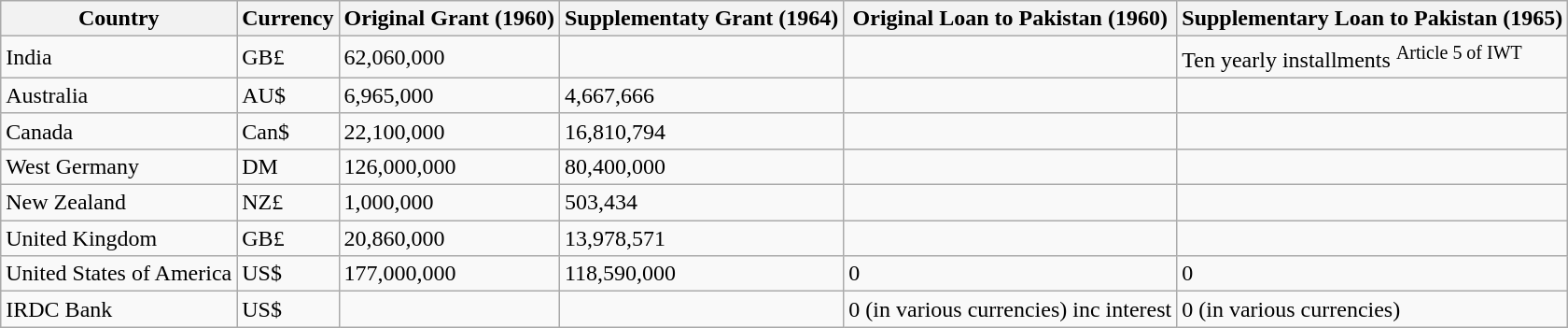<table class="wikitable">
<tr>
<th>Country</th>
<th>Currency</th>
<th>Original Grant (1960)</th>
<th>Supplementaty Grant (1964)</th>
<th>Original Loan to Pakistan (1960)</th>
<th>Supplementary Loan to Pakistan (1965)</th>
</tr>
<tr>
<td>India</td>
<td>GB£</td>
<td>62,060,000</td>
<td></td>
<td></td>
<td>Ten yearly installments <sup>Article 5 of IWT</sup></td>
</tr>
<tr>
<td>Australia</td>
<td>AU$</td>
<td>6,965,000</td>
<td>4,667,666</td>
<td></td>
<td></td>
</tr>
<tr>
<td>Canada</td>
<td>Can$</td>
<td>22,100,000</td>
<td>16,810,794</td>
<td></td>
<td></td>
</tr>
<tr>
<td>West Germany</td>
<td>DM</td>
<td>126,000,000</td>
<td>80,400,000</td>
<td></td>
<td></td>
</tr>
<tr>
<td>New Zealand</td>
<td>NZ£</td>
<td>1,000,000</td>
<td>503,434</td>
<td></td>
<td></td>
</tr>
<tr>
<td>United Kingdom</td>
<td>GB£</td>
<td>20,860,000</td>
<td>13,978,571</td>
<td></td>
<td></td>
</tr>
<tr>
<td>United States of America</td>
<td>US$</td>
<td>177,000,000</td>
<td>118,590,000</td>
<td>0</td>
<td>0</td>
</tr>
<tr>
<td>IRDC Bank</td>
<td>US$</td>
<td></td>
<td></td>
<td>0 (in various currencies) inc interest</td>
<td>0 (in various currencies)</td>
</tr>
</table>
